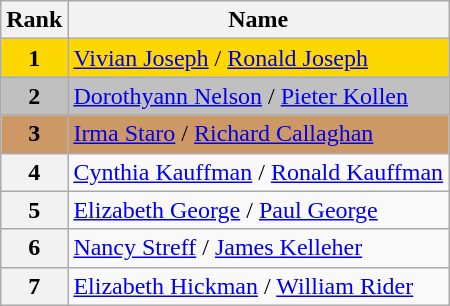<table class="wikitable">
<tr>
<th>Rank</th>
<th>Name</th>
</tr>
<tr bgcolor="gold">
<td align="center"><strong>1</strong></td>
<td><a href='#'>Vivian Joseph</a> / <a href='#'>Ronald Joseph</a></td>
</tr>
<tr bgcolor="silver">
<td align="center"><strong>2</strong></td>
<td><a href='#'>Dorothyann Nelson</a> / <a href='#'>Pieter Kollen</a></td>
</tr>
<tr bgcolor="cc9966">
<td align="center"><strong>3</strong></td>
<td><a href='#'>Irma Staro</a> / <a href='#'>Richard Callaghan</a></td>
</tr>
<tr>
<th>4</th>
<td><a href='#'>Cynthia Kauffman</a> / <a href='#'>Ronald Kauffman</a></td>
</tr>
<tr>
<th>5</th>
<td><a href='#'>Elizabeth George</a> / <a href='#'>Paul George</a></td>
</tr>
<tr>
<th>6</th>
<td><a href='#'>Nancy Streff</a> / <a href='#'>James Kelleher</a></td>
</tr>
<tr>
<th>7</th>
<td><a href='#'>Elizabeth Hickman</a> / <a href='#'>William Rider</a></td>
</tr>
</table>
